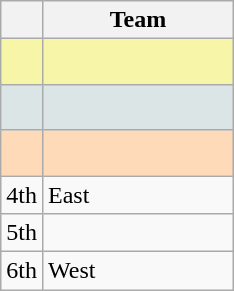<table class="wikitable" style="text-align:center">
<tr>
<th width=15></th>
<th width=120>Team</th>
</tr>
<tr bgcolor="#F7F6A8">
<td align="center" style="height:23px"></td>
<td align=left></td>
</tr>
<tr bgcolor="#DCE5E5">
<td align="center" style="height:23px"></td>
<td align=left></td>
</tr>
<tr bgcolor="#FFDAB9">
<td align="center" style="height:23px"></td>
<td align=left></td>
</tr>
<tr>
<td>4th</td>
<td align=left> East</td>
</tr>
<tr>
<td>5th</td>
<td align=left></td>
</tr>
<tr>
<td>6th</td>
<td align=left> West</td>
</tr>
</table>
